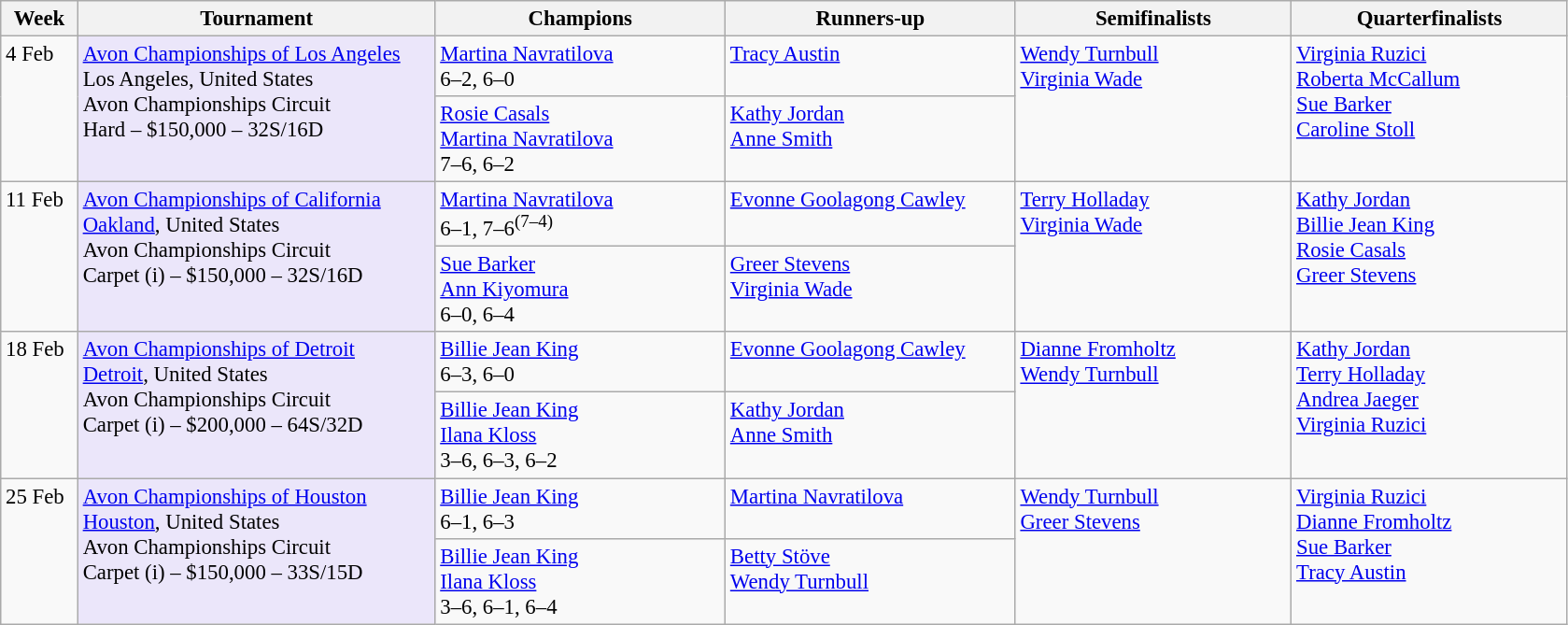<table class=wikitable style=font-size:95%>
<tr>
<th style="width:48px;">Week</th>
<th style="width:248px;">Tournament</th>
<th style="width:200px;">Champions</th>
<th style="width:200px;">Runners-up</th>
<th style="width:190px;">Semifinalists</th>
<th style="width:190px;">Quarterfinalists</th>
</tr>
<tr valign="top">
<td rowspan=2>4 Feb</td>
<td rowspan=2 style="background:#ebe6fa;"><a href='#'>Avon Championships of Los Angeles</a><br> Los Angeles, United States<br>Avon Championships Circuit<br>Hard – $150,000 – 32S/16D</td>
<td> <a href='#'>Martina Navratilova</a><br>6–2, 6–0</td>
<td> <a href='#'>Tracy Austin</a></td>
<td rowspan=2> <a href='#'>Wendy Turnbull</a><br> <a href='#'>Virginia Wade</a></td>
<td rowspan=2> <a href='#'>Virginia Ruzici</a><br> <a href='#'>Roberta McCallum</a><br>  <a href='#'>Sue Barker</a><br> <a href='#'>Caroline Stoll</a></td>
</tr>
<tr valign="top">
<td> <a href='#'>Rosie Casals</a><br> <a href='#'>Martina Navratilova</a><br> 7–6, 6–2</td>
<td> <a href='#'>Kathy Jordan</a><br> <a href='#'>Anne Smith</a></td>
</tr>
<tr valign=top>
<td rowspan=2>11 Feb</td>
<td rowspan=2 style="background:#ebe6fa;"><a href='#'>Avon Championships of California</a><br> <a href='#'>Oakland</a>, United States<br>Avon Championships Circuit<br>Carpet (i) – $150,000 – 32S/16D</td>
<td> <a href='#'>Martina Navratilova</a> <br>6–1, 7–6<sup>(7–4)</sup></td>
<td> <a href='#'>Evonne Goolagong Cawley</a></td>
<td rowspan=2> <a href='#'>Terry Holladay</a><br>  <a href='#'>Virginia Wade</a></td>
<td rowspan=2> <a href='#'>Kathy Jordan</a><br>  <a href='#'>Billie Jean King</a><br>  <a href='#'>Rosie Casals</a>  <br>  <a href='#'>Greer Stevens</a></td>
</tr>
<tr valign=top>
<td> <a href='#'>Sue Barker</a><br> <a href='#'>Ann Kiyomura</a><br>6–0, 6–4</td>
<td> <a href='#'>Greer Stevens</a><br> <a href='#'>Virginia Wade</a></td>
</tr>
<tr valign=top>
<td rowspan=2>18 Feb</td>
<td rowspan=2 style="background:#ebe6fa;"><a href='#'>Avon Championships of Detroit</a><br> <a href='#'>Detroit</a>, United States <br>Avon Championships Circuit<br>Carpet (i) – $200,000 – 64S/32D</td>
<td> <a href='#'>Billie Jean King</a> <br>6–3, 6–0</td>
<td> <a href='#'>Evonne Goolagong Cawley</a></td>
<td rowspan=2> <a href='#'>Dianne Fromholtz</a><br> <a href='#'>Wendy Turnbull</a></td>
<td rowspan=2> <a href='#'>Kathy Jordan</a> <br> <a href='#'>Terry Holladay</a> <br>  <a href='#'>Andrea Jaeger</a><br> <a href='#'>Virginia Ruzici</a></td>
</tr>
<tr valign="top">
<td> <a href='#'>Billie Jean King</a><br> <a href='#'>Ilana Kloss</a> <br>3–6, 6–3, 6–2</td>
<td> <a href='#'>Kathy Jordan</a> <br> <a href='#'>Anne Smith</a></td>
</tr>
<tr valign="top">
<td rowspan=2>25 Feb</td>
<td rowspan=2 style="background:#ebe6fa;"><a href='#'>Avon Championships of Houston</a><br> <a href='#'>Houston</a>, United States<br>Avon Championships Circuit<br>Carpet (i) – $150,000 – 33S/15D</td>
<td> <a href='#'>Billie Jean King</a><br>6–1, 6–3</td>
<td> <a href='#'>Martina Navratilova</a></td>
<td rowspan=2> <a href='#'>Wendy Turnbull</a><br> <a href='#'>Greer Stevens</a></td>
<td rowspan=2> <a href='#'>Virginia Ruzici</a><br> <a href='#'>Dianne Fromholtz</a><br> <a href='#'>Sue Barker</a><br> <a href='#'>Tracy Austin</a></td>
</tr>
<tr valign="top">
<td> <a href='#'>Billie Jean King</a><br> <a href='#'>Ilana Kloss</a><br> 3–6, 6–1, 6–4</td>
<td> <a href='#'>Betty Stöve</a><br> <a href='#'>Wendy Turnbull</a></td>
</tr>
</table>
